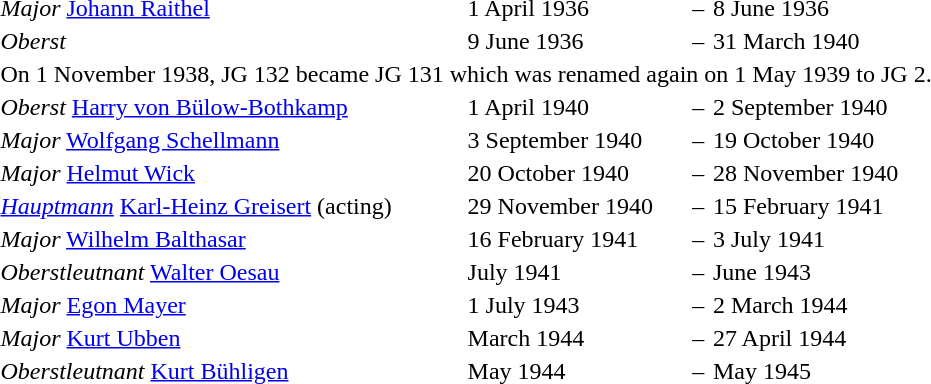<table>
<tr>
<td><em>Major</em> <a href='#'>Johann Raithel</a></td>
<td>1 April 1936</td>
<td>–</td>
<td>8 June 1936</td>
</tr>
<tr>
<td><em>Oberst</em> </td>
<td>9 June 1936</td>
<td>–</td>
<td>31 March 1940</td>
</tr>
<tr>
<td colspan="4">On 1 November 1938, JG 132 became JG 131 which was renamed again on 1 May 1939 to JG 2.</td>
</tr>
<tr>
<td><em>Oberst</em> <a href='#'>Harry von Bülow-Bothkamp</a></td>
<td>1 April 1940</td>
<td>–</td>
<td>2 September 1940</td>
</tr>
<tr>
<td><em>Major</em> <a href='#'>Wolfgang Schellmann</a></td>
<td>3 September 1940</td>
<td>–</td>
<td>19 October 1940</td>
</tr>
<tr>
<td><em>Major</em> <a href='#'>Helmut Wick</a></td>
<td>20 October 1940</td>
<td>–</td>
<td>28 November 1940</td>
</tr>
<tr>
<td><em><a href='#'>Hauptmann</a></em> <a href='#'>Karl-Heinz Greisert</a> (acting)</td>
<td>29 November 1940</td>
<td>–</td>
<td>15 February 1941</td>
</tr>
<tr>
<td><em>Major</em> <a href='#'>Wilhelm Balthasar</a></td>
<td>16 February 1941</td>
<td>–</td>
<td>3 July 1941</td>
</tr>
<tr>
<td><em>Oberstleutnant</em> <a href='#'>Walter Oesau</a></td>
<td>July 1941</td>
<td>–</td>
<td>June 1943</td>
</tr>
<tr>
<td><em>Major</em> <a href='#'>Egon Mayer</a></td>
<td>1 July 1943</td>
<td>–</td>
<td>2 March 1944</td>
</tr>
<tr>
<td><em>Major</em> <a href='#'>Kurt Ubben</a></td>
<td>March 1944</td>
<td>–</td>
<td>27 April 1944</td>
</tr>
<tr>
<td><em>Oberstleutnant</em> <a href='#'>Kurt Bühligen</a></td>
<td>May 1944</td>
<td>–</td>
<td>May 1945</td>
</tr>
</table>
